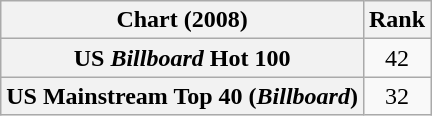<table class="wikitable plainrowheaders" style="text-align:center">
<tr>
<th scope="col">Chart (2008)</th>
<th scope="col">Rank</th>
</tr>
<tr>
<th scope="row">US <em>Billboard</em> Hot 100</th>
<td>42</td>
</tr>
<tr>
<th scope="row">US Mainstream Top 40 (<em>Billboard</em>)</th>
<td>32</td>
</tr>
</table>
